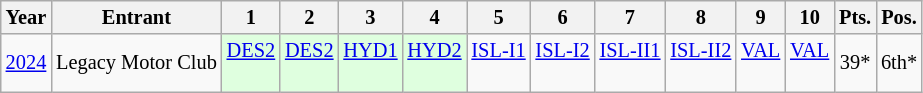<table class="wikitable" style="text-align:center; font-size:85%">
<tr>
<th>Year</th>
<th>Entrant</th>
<th>1</th>
<th>2</th>
<th>3</th>
<th>4</th>
<th>5</th>
<th>6</th>
<th>7</th>
<th>8</th>
<th>9</th>
<th>10</th>
<th>Pts.</th>
<th>Pos.</th>
</tr>
<tr>
<td><a href='#'>2024</a></td>
<td>Legacy Motor Club</td>
<td bgcolor="#dfffdf"><a href='#'>DES2</a><br><br></td>
<td bgcolor="#dfffdf"><a href='#'>DES2</a><br><br><em></em></td>
<td bgcolor="#dfffdf"><a href='#'>HYD1</a><br><br></td>
<td bgcolor="#dfffdf"><a href='#'>HYD2</a><br><br></td>
<td bgcolor=""><a href='#'>ISL-I1</a><br><br></td>
<td bgcolor=""><a href='#'>ISL-I2</a><br><br></td>
<td bgcolor=""><a href='#'>ISL-II1</a><br><br></td>
<td bgcolor=""><a href='#'>ISL-II2</a><br><br></td>
<td bgcolor=""><a href='#'>VAL</a><br><br></td>
<td bgcolor=""><a href='#'>VAL</a><br><br></td>
<td>39*</td>
<td>6th*</td>
</tr>
</table>
